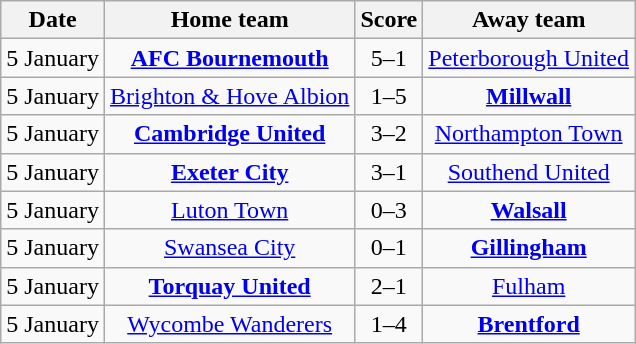<table class="wikitable" style="text-align: center">
<tr>
<th>Date</th>
<th>Home team</th>
<th>Score</th>
<th>Away team</th>
</tr>
<tr>
<td>5 January</td>
<td><strong><a href='#'>AFC Bournemouth</a></strong></td>
<td>5–1</td>
<td><a href='#'>Peterborough United</a></td>
</tr>
<tr>
<td>5 January</td>
<td><a href='#'>Brighton & Hove Albion</a></td>
<td>1–5</td>
<td><strong><a href='#'>Millwall</a></strong></td>
</tr>
<tr>
<td>5 January</td>
<td><strong><a href='#'>Cambridge United</a></strong></td>
<td>3–2</td>
<td><a href='#'>Northampton Town</a></td>
</tr>
<tr>
<td>5 January</td>
<td><strong><a href='#'>Exeter City</a></strong></td>
<td>3–1</td>
<td><a href='#'>Southend United</a></td>
</tr>
<tr>
<td>5 January</td>
<td><a href='#'>Luton Town</a></td>
<td>0–3</td>
<td><strong><a href='#'>Walsall</a></strong></td>
</tr>
<tr>
<td>5 January</td>
<td><a href='#'>Swansea City</a></td>
<td>0–1</td>
<td><strong><a href='#'>Gillingham</a></strong></td>
</tr>
<tr>
<td>5 January</td>
<td><strong><a href='#'>Torquay United</a></strong></td>
<td>2–1</td>
<td><a href='#'>Fulham</a></td>
</tr>
<tr>
<td>5 January</td>
<td><a href='#'>Wycombe Wanderers</a></td>
<td>1–4</td>
<td><strong><a href='#'>Brentford</a></strong></td>
</tr>
</table>
